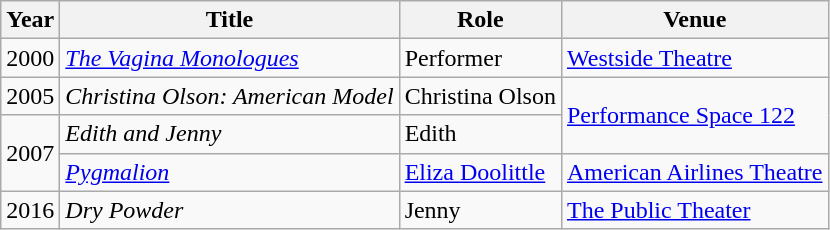<table class="wikitable sortable">
<tr>
<th>Year</th>
<th>Title</th>
<th>Role</th>
<th>Venue</th>
</tr>
<tr>
<td>2000</td>
<td><em><a href='#'>The Vagina Monologues</a></em></td>
<td>Performer</td>
<td><a href='#'>Westside Theatre</a></td>
</tr>
<tr>
<td>2005</td>
<td><em>Christina Olson: American Model</em></td>
<td>Christina Olson</td>
<td rowspan="2"><a href='#'>Performance Space 122</a></td>
</tr>
<tr>
<td rowspan="2">2007</td>
<td><em>Edith and Jenny</em></td>
<td>Edith</td>
</tr>
<tr>
<td><em><a href='#'>Pygmalion</a></em></td>
<td><a href='#'>Eliza Doolittle</a></td>
<td><a href='#'>American Airlines Theatre</a></td>
</tr>
<tr>
<td>2016</td>
<td><em>Dry Powder</em></td>
<td>Jenny</td>
<td><a href='#'>The Public Theater</a></td>
</tr>
</table>
